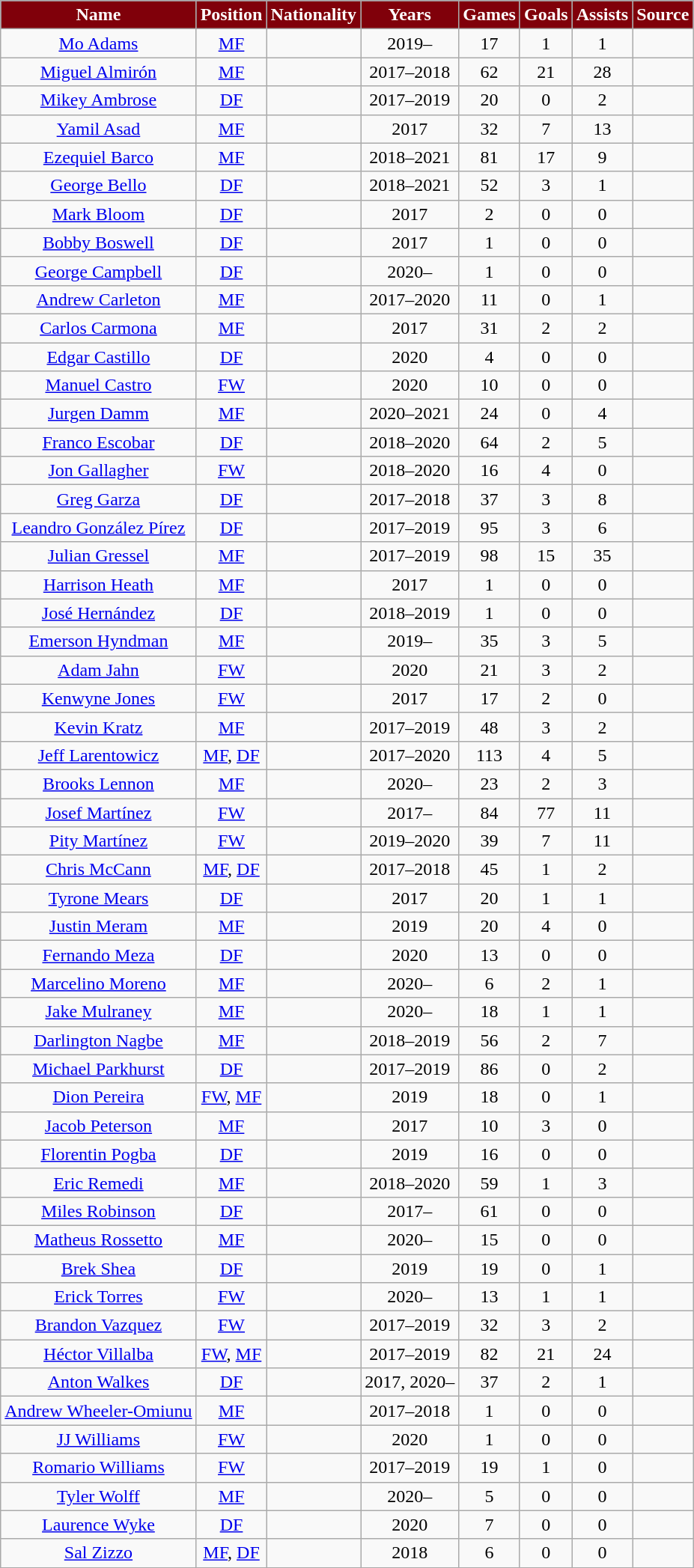<table class="wikitable sortable" style="text-align:center">
<tr bgcolor="skyblue">
<th style="background-color:#80000A; color:#FFFFFF;" scope=col>Name</th>
<th style="background-color:#80000A; color:#FFFFFF;" scope=col>Position</th>
<th style="background-color:#80000A; color:#FFFFFF;" scope=col>Nationality</th>
<th style="background-color:#80000A; color:#FFFFFF;" scope=col>Years</th>
<th style="background-color:#80000A; color:#FFFFFF;" scope=col>Games</th>
<th style="background-color:#80000A; color:#FFFFFF;" scope=col>Goals</th>
<th style="background-color:#80000A; color:#FFFFFF;" scope=col>Assists</th>
<th style="background-color:#80000A; color:#FFFFFF;" scope=col>Source</th>
</tr>
<tr>
<td align="center"><a href='#'>Mo Adams</a></td>
<td><a href='#'>MF</a></td>
<td align=left></td>
<td>2019–</td>
<td>17</td>
<td>1</td>
<td>1</td>
<td></td>
</tr>
<tr>
<td align="center"><a href='#'>Miguel Almirón</a></td>
<td><a href='#'>MF</a></td>
<td align=left></td>
<td>2017–2018</td>
<td>62</td>
<td>21</td>
<td>28</td>
<td></td>
</tr>
<tr>
<td align="center"><a href='#'>Mikey Ambrose</a></td>
<td><a href='#'>DF</a></td>
<td align=left></td>
<td>2017–2019</td>
<td>20</td>
<td>0</td>
<td>2</td>
<td></td>
</tr>
<tr>
<td align="center"><a href='#'>Yamil Asad</a></td>
<td><a href='#'>MF</a></td>
<td align=left></td>
<td>2017</td>
<td>32</td>
<td>7</td>
<td>13</td>
<td></td>
</tr>
<tr>
<td align="center"><a href='#'>Ezequiel Barco</a></td>
<td><a href='#'>MF</a></td>
<td align=left></td>
<td>2018–2021</td>
<td>81</td>
<td>17</td>
<td>9</td>
<td></td>
</tr>
<tr>
<td align="center"><a href='#'>George Bello</a></td>
<td><a href='#'>DF</a></td>
<td align=left></td>
<td>2018–2021</td>
<td>52</td>
<td>3</td>
<td>1</td>
<td></td>
</tr>
<tr>
<td align="center"><a href='#'>Mark Bloom</a></td>
<td><a href='#'>DF</a></td>
<td align=left></td>
<td>2017</td>
<td>2</td>
<td>0</td>
<td>0</td>
<td></td>
</tr>
<tr>
<td align="center"><a href='#'>Bobby Boswell</a></td>
<td><a href='#'>DF</a></td>
<td align=left></td>
<td>2017</td>
<td>1</td>
<td>0</td>
<td>0</td>
<td></td>
</tr>
<tr>
<td align="center"><a href='#'>George Campbell</a></td>
<td><a href='#'>DF</a></td>
<td align=left></td>
<td>2020–</td>
<td>1</td>
<td>0</td>
<td>0</td>
<td></td>
</tr>
<tr>
<td align="center"><a href='#'>Andrew Carleton</a></td>
<td><a href='#'>MF</a></td>
<td align=left></td>
<td>2017–2020</td>
<td>11</td>
<td>0</td>
<td>1</td>
<td></td>
</tr>
<tr>
<td align="center"><a href='#'>Carlos Carmona</a></td>
<td><a href='#'>MF</a></td>
<td align=left></td>
<td>2017</td>
<td>31</td>
<td>2</td>
<td>2</td>
<td></td>
</tr>
<tr>
<td align="center"><a href='#'>Edgar Castillo</a></td>
<td><a href='#'>DF</a></td>
<td align=left></td>
<td>2020</td>
<td>4</td>
<td>0</td>
<td>0</td>
<td></td>
</tr>
<tr>
<td align="center"><a href='#'>Manuel Castro</a></td>
<td><a href='#'>FW</a></td>
<td align=left></td>
<td>2020</td>
<td>10</td>
<td>0</td>
<td>0</td>
<td></td>
</tr>
<tr>
<td align="center"><a href='#'>Jurgen Damm</a></td>
<td><a href='#'>MF</a></td>
<td align=left></td>
<td>2020–2021</td>
<td>24</td>
<td>0</td>
<td>4</td>
<td></td>
</tr>
<tr>
<td align="center"><a href='#'>Franco Escobar</a></td>
<td><a href='#'>DF</a></td>
<td align=left></td>
<td>2018–2020</td>
<td>64</td>
<td>2</td>
<td>5</td>
<td></td>
</tr>
<tr>
<td align="center"><a href='#'>Jon Gallagher</a></td>
<td><a href='#'>FW</a></td>
<td align=left></td>
<td>2018–2020</td>
<td>16</td>
<td>4</td>
<td>0</td>
<td></td>
</tr>
<tr>
<td align="center"><a href='#'>Greg Garza</a></td>
<td><a href='#'>DF</a></td>
<td align=left></td>
<td>2017–2018</td>
<td>37</td>
<td>3</td>
<td>8</td>
<td></td>
</tr>
<tr>
<td align="center"><a href='#'>Leandro González Pírez</a></td>
<td><a href='#'>DF</a></td>
<td align=left></td>
<td>2017–2019</td>
<td>95</td>
<td>3</td>
<td>6</td>
<td></td>
</tr>
<tr>
<td align="center"><a href='#'>Julian Gressel</a></td>
<td><a href='#'>MF</a></td>
<td align=left></td>
<td>2017–2019</td>
<td>98</td>
<td>15</td>
<td>35</td>
<td></td>
</tr>
<tr>
<td align="center"><a href='#'>Harrison Heath</a></td>
<td><a href='#'>MF</a></td>
<td align=left></td>
<td>2017</td>
<td>1</td>
<td>0</td>
<td>0</td>
<td></td>
</tr>
<tr>
<td align="center"><a href='#'>José Hernández</a></td>
<td><a href='#'>DF</a></td>
<td align=left></td>
<td>2018–2019</td>
<td>1</td>
<td>0</td>
<td>0</td>
<td></td>
</tr>
<tr>
<td align="center"><a href='#'>Emerson Hyndman</a></td>
<td><a href='#'>MF</a></td>
<td align=left></td>
<td>2019–</td>
<td>35</td>
<td>3</td>
<td>5</td>
<td></td>
</tr>
<tr>
<td align="center"><a href='#'>Adam Jahn</a></td>
<td><a href='#'>FW</a></td>
<td align=left></td>
<td>2020</td>
<td>21</td>
<td>3</td>
<td>2</td>
<td></td>
</tr>
<tr>
<td align="center"><a href='#'>Kenwyne Jones</a></td>
<td><a href='#'>FW</a></td>
<td align=left></td>
<td>2017</td>
<td>17</td>
<td>2</td>
<td>0</td>
<td></td>
</tr>
<tr>
<td align="center"><a href='#'>Kevin Kratz</a></td>
<td><a href='#'>MF</a></td>
<td align=left></td>
<td>2017–2019</td>
<td>48</td>
<td>3</td>
<td>2</td>
<td></td>
</tr>
<tr>
<td align="center"><a href='#'>Jeff Larentowicz</a></td>
<td><a href='#'>MF</a>, <a href='#'>DF</a></td>
<td align=left></td>
<td>2017–2020</td>
<td>113</td>
<td>4</td>
<td>5</td>
<td></td>
</tr>
<tr>
<td align="center"><a href='#'>Brooks Lennon</a></td>
<td><a href='#'>MF</a></td>
<td align=left></td>
<td>2020–</td>
<td>23</td>
<td>2</td>
<td>3</td>
<td></td>
</tr>
<tr>
<td align="center"><a href='#'>Josef Martínez</a></td>
<td><a href='#'>FW</a></td>
<td align=left></td>
<td>2017–</td>
<td>84</td>
<td>77</td>
<td>11</td>
<td></td>
</tr>
<tr>
<td align="center"><a href='#'>Pity Martínez</a></td>
<td><a href='#'>FW</a></td>
<td align=left></td>
<td>2019–2020</td>
<td>39</td>
<td>7</td>
<td>11</td>
<td></td>
</tr>
<tr>
<td align="center"><a href='#'>Chris McCann</a></td>
<td><a href='#'>MF</a>, <a href='#'>DF</a></td>
<td align=left></td>
<td>2017–2018</td>
<td>45</td>
<td>1</td>
<td>2</td>
<td></td>
</tr>
<tr>
<td align="center"><a href='#'>Tyrone Mears</a></td>
<td><a href='#'>DF</a></td>
<td align=left></td>
<td>2017</td>
<td>20</td>
<td>1</td>
<td>1</td>
<td></td>
</tr>
<tr>
<td align="center"><a href='#'>Justin Meram</a></td>
<td><a href='#'>MF</a></td>
<td align=left></td>
<td>2019</td>
<td>20</td>
<td>4</td>
<td>0</td>
<td></td>
</tr>
<tr>
<td align="center"><a href='#'>Fernando Meza</a></td>
<td><a href='#'>DF</a></td>
<td align=left></td>
<td>2020</td>
<td>13</td>
<td>0</td>
<td>0</td>
<td></td>
</tr>
<tr>
<td align="center"><a href='#'>Marcelino Moreno</a></td>
<td><a href='#'>MF</a></td>
<td align=left></td>
<td>2020–</td>
<td>6</td>
<td>2</td>
<td>1</td>
<td></td>
</tr>
<tr>
<td align="center"><a href='#'>Jake Mulraney</a></td>
<td><a href='#'>MF</a></td>
<td align=left></td>
<td>2020–</td>
<td>18</td>
<td>1</td>
<td>1</td>
<td></td>
</tr>
<tr>
<td align="center"><a href='#'>Darlington Nagbe</a></td>
<td><a href='#'>MF</a></td>
<td align=left></td>
<td>2018–2019</td>
<td>56</td>
<td>2</td>
<td>7</td>
<td></td>
</tr>
<tr>
<td align="center"><a href='#'>Michael Parkhurst</a></td>
<td><a href='#'>DF</a></td>
<td align=left></td>
<td>2017–2019</td>
<td>86</td>
<td>0</td>
<td>2</td>
<td></td>
</tr>
<tr>
<td align="center"><a href='#'>Dion Pereira</a></td>
<td><a href='#'>FW</a>, <a href='#'>MF</a></td>
<td align=left></td>
<td>2019</td>
<td>18</td>
<td>0</td>
<td>1</td>
<td></td>
</tr>
<tr>
<td align="center"><a href='#'>Jacob Peterson</a></td>
<td><a href='#'>MF</a></td>
<td align=left></td>
<td>2017</td>
<td>10</td>
<td>3</td>
<td>0</td>
<td></td>
</tr>
<tr>
<td align="center"><a href='#'>Florentin Pogba</a></td>
<td><a href='#'>DF</a></td>
<td align=left></td>
<td>2019</td>
<td>16</td>
<td>0</td>
<td>0</td>
<td></td>
</tr>
<tr>
<td align="center"><a href='#'>Eric Remedi</a></td>
<td><a href='#'>MF</a></td>
<td align=left></td>
<td>2018–2020</td>
<td>59</td>
<td>1</td>
<td>3</td>
<td></td>
</tr>
<tr>
<td align="center"><a href='#'>Miles Robinson</a></td>
<td><a href='#'>DF</a></td>
<td align=left></td>
<td>2017–</td>
<td>61</td>
<td>0</td>
<td>0</td>
<td></td>
</tr>
<tr>
<td align="center"><a href='#'>Matheus Rossetto</a></td>
<td><a href='#'>MF</a></td>
<td align=left></td>
<td>2020–</td>
<td>15</td>
<td>0</td>
<td>0</td>
<td></td>
</tr>
<tr>
<td align="center"><a href='#'>Brek Shea</a></td>
<td><a href='#'>DF</a></td>
<td align=left></td>
<td>2019</td>
<td>19</td>
<td>0</td>
<td>1</td>
<td></td>
</tr>
<tr>
<td align="center"><a href='#'>Erick Torres</a></td>
<td><a href='#'>FW</a></td>
<td align=left></td>
<td>2020–</td>
<td>13</td>
<td>1</td>
<td>1</td>
<td></td>
</tr>
<tr>
<td align="center"><a href='#'>Brandon Vazquez</a></td>
<td><a href='#'>FW</a></td>
<td align=left></td>
<td>2017–2019</td>
<td>32</td>
<td>3</td>
<td>2</td>
<td></td>
</tr>
<tr>
<td align="center"><a href='#'>Héctor Villalba</a></td>
<td><a href='#'>FW</a>, <a href='#'>MF</a></td>
<td align=left></td>
<td>2017–2019</td>
<td>82</td>
<td>21</td>
<td>24</td>
<td></td>
</tr>
<tr>
<td align="center"><a href='#'>Anton Walkes</a></td>
<td><a href='#'>DF</a></td>
<td align=left></td>
<td>2017, 2020–</td>
<td>37</td>
<td>2</td>
<td>1</td>
<td></td>
</tr>
<tr>
<td align="center"><a href='#'>Andrew Wheeler-Omiunu</a></td>
<td><a href='#'>MF</a></td>
<td align=left></td>
<td>2017–2018</td>
<td>1</td>
<td>0</td>
<td>0</td>
<td></td>
</tr>
<tr>
<td align="center"><a href='#'>JJ Williams</a></td>
<td><a href='#'>FW</a></td>
<td align=left></td>
<td>2020</td>
<td>1</td>
<td>0</td>
<td>0</td>
<td></td>
</tr>
<tr>
<td align="center"><a href='#'>Romario Williams</a></td>
<td><a href='#'>FW</a></td>
<td align=left></td>
<td>2017–2019</td>
<td>19</td>
<td>1</td>
<td>0</td>
<td></td>
</tr>
<tr>
<td align="center"><a href='#'>Tyler Wolff</a></td>
<td><a href='#'>MF</a></td>
<td align=left></td>
<td>2020–</td>
<td>5</td>
<td>0</td>
<td>0</td>
<td></td>
</tr>
<tr>
<td align="center"><a href='#'>Laurence Wyke</a></td>
<td><a href='#'>DF</a></td>
<td align=left></td>
<td>2020</td>
<td>7</td>
<td>0</td>
<td>0</td>
<td></td>
</tr>
<tr>
<td align="center"><a href='#'>Sal Zizzo</a></td>
<td><a href='#'>MF</a>, <a href='#'>DF</a></td>
<td align=left></td>
<td>2018</td>
<td>6</td>
<td>0</td>
<td>0</td>
<td></td>
</tr>
<tr>
</tr>
</table>
